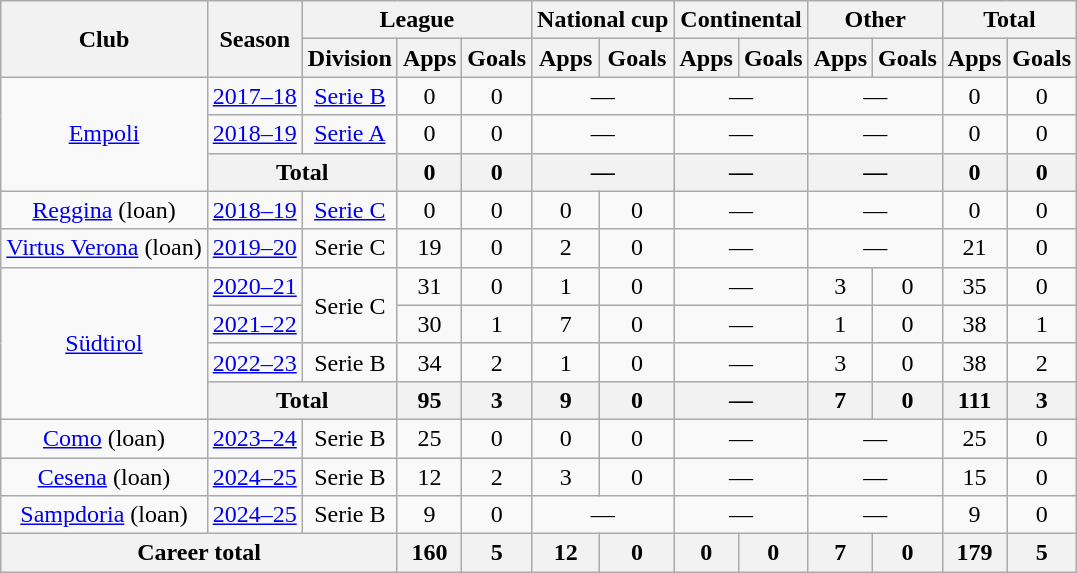<table class="wikitable" style="text-align: center">
<tr>
<th rowspan="2">Club</th>
<th rowspan="2">Season</th>
<th colspan="3">League</th>
<th colspan="2">National cup</th>
<th colspan="2">Continental</th>
<th colspan="2">Other</th>
<th colspan="2">Total</th>
</tr>
<tr>
<th>Division</th>
<th>Apps</th>
<th>Goals</th>
<th>Apps</th>
<th>Goals</th>
<th>Apps</th>
<th>Goals</th>
<th>Apps</th>
<th>Goals</th>
<th>Apps</th>
<th>Goals</th>
</tr>
<tr>
<td rowspan="3"><a href='#'>Empoli</a></td>
<td><a href='#'>2017–18</a></td>
<td><a href='#'>Serie B</a></td>
<td>0</td>
<td>0</td>
<td colspan="2">—</td>
<td colspan="2">—</td>
<td colspan="2">—</td>
<td>0</td>
<td>0</td>
</tr>
<tr>
<td><a href='#'>2018–19</a></td>
<td><a href='#'>Serie A</a></td>
<td>0</td>
<td>0</td>
<td colspan="2">—</td>
<td colspan="2">—</td>
<td colspan="2">—</td>
<td>0</td>
<td>0</td>
</tr>
<tr>
<th colspan="2">Total</th>
<th>0</th>
<th>0</th>
<th colspan="2">—</th>
<th colspan="2">—</th>
<th colspan="2">—</th>
<th>0</th>
<th>0</th>
</tr>
<tr>
<td><a href='#'>Reggina</a> (loan)</td>
<td><a href='#'>2018–19</a></td>
<td><a href='#'>Serie C</a></td>
<td>0</td>
<td>0</td>
<td>0</td>
<td>0</td>
<td colspan="2">—</td>
<td colspan="2">—</td>
<td>0</td>
<td>0</td>
</tr>
<tr>
<td><a href='#'>Virtus Verona</a> (loan)</td>
<td><a href='#'>2019–20</a></td>
<td>Serie C</td>
<td>19</td>
<td>0</td>
<td>2</td>
<td>0</td>
<td colspan="2">—</td>
<td colspan="2">—</td>
<td>21</td>
<td>0</td>
</tr>
<tr>
<td rowspan="4"><a href='#'>Südtirol</a></td>
<td><a href='#'>2020–21</a></td>
<td rowspan="2">Serie C</td>
<td>31</td>
<td>0</td>
<td>1</td>
<td>0</td>
<td colspan="2">—</td>
<td>3</td>
<td>0</td>
<td>35</td>
<td>0</td>
</tr>
<tr>
<td><a href='#'>2021–22</a></td>
<td>30</td>
<td>1</td>
<td>7</td>
<td>0</td>
<td colspan="2">—</td>
<td>1</td>
<td>0</td>
<td>38</td>
<td>1</td>
</tr>
<tr>
<td><a href='#'>2022–23</a></td>
<td>Serie B</td>
<td>34</td>
<td>2</td>
<td>1</td>
<td>0</td>
<td colspan="2">—</td>
<td>3</td>
<td>0</td>
<td>38</td>
<td>2</td>
</tr>
<tr>
<th colspan="2">Total</th>
<th>95</th>
<th>3</th>
<th>9</th>
<th>0</th>
<th colspan="2">—</th>
<th>7</th>
<th>0</th>
<th>111</th>
<th>3</th>
</tr>
<tr>
<td><a href='#'>Como</a> (loan)</td>
<td><a href='#'>2023–24</a></td>
<td>Serie B</td>
<td>25</td>
<td>0</td>
<td>0</td>
<td>0</td>
<td colspan="2">—</td>
<td colspan="2">—</td>
<td>25</td>
<td>0</td>
</tr>
<tr>
<td><a href='#'>Cesena</a> (loan)</td>
<td><a href='#'>2024–25</a></td>
<td>Serie B</td>
<td>12</td>
<td>2</td>
<td>3</td>
<td>0</td>
<td colspan="2">—</td>
<td colspan="2">—</td>
<td>15</td>
<td>0</td>
</tr>
<tr>
<td><a href='#'>Sampdoria</a> (loan)</td>
<td><a href='#'>2024–25</a></td>
<td>Serie B</td>
<td>9</td>
<td>0</td>
<td colspan="2">—</td>
<td colspan="2">—</td>
<td colspan="2">—</td>
<td>9</td>
<td>0</td>
</tr>
<tr>
<th colspan="3">Career total</th>
<th>160</th>
<th>5</th>
<th>12</th>
<th>0</th>
<th>0</th>
<th>0</th>
<th>7</th>
<th>0</th>
<th>179</th>
<th>5</th>
</tr>
</table>
